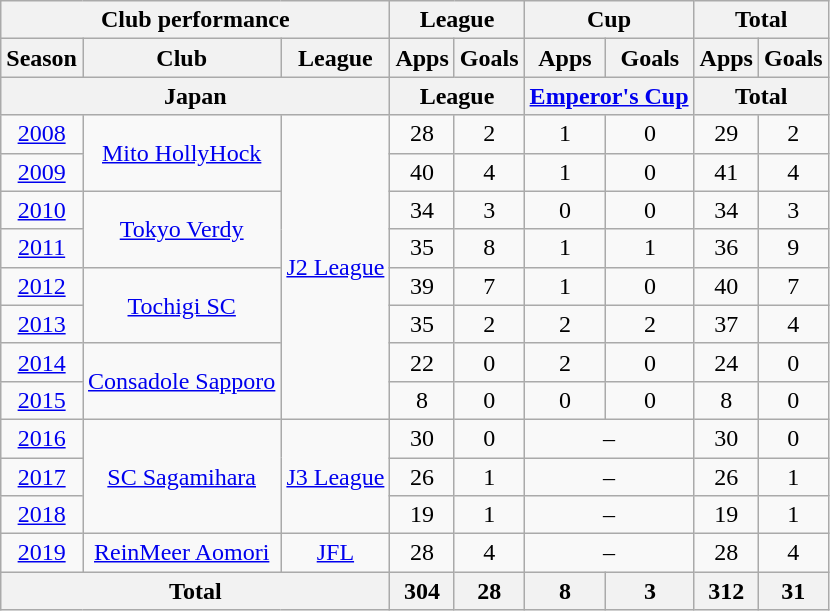<table class="wikitable" style="text-align:center;">
<tr>
<th colspan=3>Club performance</th>
<th colspan=2>League</th>
<th colspan=2>Cup</th>
<th colspan=2>Total</th>
</tr>
<tr>
<th>Season</th>
<th>Club</th>
<th>League</th>
<th>Apps</th>
<th>Goals</th>
<th>Apps</th>
<th>Goals</th>
<th>Apps</th>
<th>Goals</th>
</tr>
<tr>
<th colspan=3>Japan</th>
<th colspan=2>League</th>
<th colspan=2><a href='#'>Emperor's Cup</a></th>
<th colspan=2>Total</th>
</tr>
<tr>
<td><a href='#'>2008</a></td>
<td rowspan="2"><a href='#'>Mito HollyHock</a></td>
<td rowspan="8"><a href='#'>J2 League</a></td>
<td>28</td>
<td>2</td>
<td>1</td>
<td>0</td>
<td>29</td>
<td>2</td>
</tr>
<tr>
<td><a href='#'>2009</a></td>
<td>40</td>
<td>4</td>
<td>1</td>
<td>0</td>
<td>41</td>
<td>4</td>
</tr>
<tr>
<td><a href='#'>2010</a></td>
<td rowspan="2"><a href='#'>Tokyo Verdy</a></td>
<td>34</td>
<td>3</td>
<td>0</td>
<td>0</td>
<td>34</td>
<td>3</td>
</tr>
<tr>
<td><a href='#'>2011</a></td>
<td>35</td>
<td>8</td>
<td>1</td>
<td>1</td>
<td>36</td>
<td>9</td>
</tr>
<tr>
<td><a href='#'>2012</a></td>
<td rowspan="2"><a href='#'>Tochigi SC</a></td>
<td>39</td>
<td>7</td>
<td>1</td>
<td>0</td>
<td>40</td>
<td>7</td>
</tr>
<tr>
<td><a href='#'>2013</a></td>
<td>35</td>
<td>2</td>
<td>2</td>
<td>2</td>
<td>37</td>
<td>4</td>
</tr>
<tr>
<td><a href='#'>2014</a></td>
<td rowspan="2"><a href='#'>Consadole Sapporo</a></td>
<td>22</td>
<td>0</td>
<td>2</td>
<td>0</td>
<td>24</td>
<td>0</td>
</tr>
<tr>
<td><a href='#'>2015</a></td>
<td>8</td>
<td>0</td>
<td>0</td>
<td>0</td>
<td>8</td>
<td>0</td>
</tr>
<tr>
<td><a href='#'>2016</a></td>
<td rowspan="3"><a href='#'>SC Sagamihara</a></td>
<td rowspan="3"><a href='#'>J3 League</a></td>
<td>30</td>
<td>0</td>
<td colspan="2">–</td>
<td>30</td>
<td>0</td>
</tr>
<tr>
<td><a href='#'>2017</a></td>
<td>26</td>
<td>1</td>
<td colspan="2">–</td>
<td>26</td>
<td>1</td>
</tr>
<tr>
<td><a href='#'>2018</a></td>
<td>19</td>
<td>1</td>
<td colspan="2">–</td>
<td>19</td>
<td>1</td>
</tr>
<tr>
<td><a href='#'>2019</a></td>
<td rowspan="1"><a href='#'>ReinMeer Aomori</a></td>
<td rowspan="1"><a href='#'>JFL</a></td>
<td>28</td>
<td>4</td>
<td colspan="2">–</td>
<td>28</td>
<td>4</td>
</tr>
<tr>
<th colspan=3>Total</th>
<th>304</th>
<th>28</th>
<th>8</th>
<th>3</th>
<th>312</th>
<th>31</th>
</tr>
</table>
